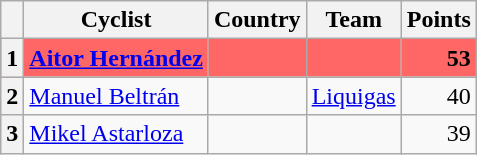<table class="wikitable">
<tr>
<th></th>
<th>Cyclist</th>
<th>Country</th>
<th>Team</th>
<th>Points</th>
</tr>
<tr bgcolor="#FF6666">
<th>1</th>
<td><strong><a href='#'>Aitor Hernández</a></strong></td>
<td><strong></strong></td>
<td><strong></strong></td>
<td align="right"><strong>53</strong></td>
</tr>
<tr>
<th>2</th>
<td><a href='#'>Manuel Beltrán</a></td>
<td></td>
<td><a href='#'>Liquigas</a></td>
<td align="right">40</td>
</tr>
<tr>
<th>3</th>
<td><a href='#'>Mikel Astarloza</a></td>
<td></td>
<td></td>
<td align="right">39</td>
</tr>
</table>
